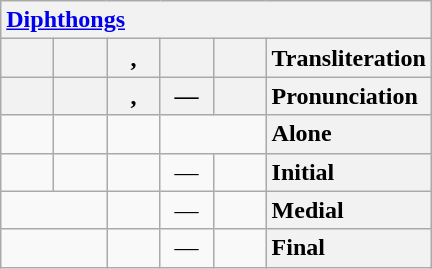<table class="wikitable" style="text-align: center; display: inline-table;">
<tr>
<th colspan="6" style="text-align: left"><a href='#'>Diphthongs</a></th>
</tr>
<tr>
<th style="min-width: 1.75em"></th>
<th style="min-width: 1.75em"></th>
<th style="min-width: 1.75em">, </th>
<th style="min-width: 1.75em"></th>
<th style="min-width: 1.75em"></th>
<th style="text-align: left">Transliteration</th>
</tr>
<tr>
<th style="min-width: 1.75em"></th>
<th style="min-width: 1.75em"></th>
<th style="min-width: 1.75em">, </th>
<th style="min-width: 1.75em">—</th>
<th style="min-width: 1.75em"></th>
<th style="text-align: left">Pronunciation</th>
</tr>
<tr>
<td></td>
<td></td>
<td></td>
<td colspan="2"></td>
<th style="text-align: left">Alone</th>
</tr>
<tr>
<td></td>
<td></td>
<td></td>
<td>—</td>
<td></td>
<th style="text-align: left">Initial</th>
</tr>
<tr>
<td colspan="2"></td>
<td></td>
<td>—</td>
<td></td>
<th style="text-align: left">Medial</th>
</tr>
<tr>
<td colspan="2"></td>
<td></td>
<td>—</td>
<td></td>
<th style="text-align: left">Final</th>
</tr>
</table>
